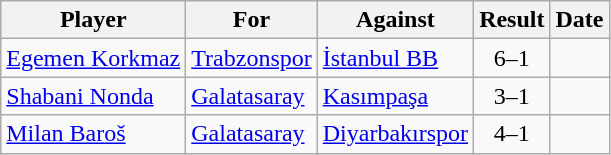<table class="wikitable sortable">
<tr>
<th>Player</th>
<th>For</th>
<th>Against</th>
<th style="text-align:center">Result</th>
<th>Date</th>
</tr>
<tr>
<td> <a href='#'>Egemen Korkmaz</a></td>
<td><a href='#'>Trabzonspor</a></td>
<td><a href='#'>İstanbul BB</a></td>
<td style="text-align:center;">6–1</td>
<td></td>
</tr>
<tr>
<td> <a href='#'>Shabani Nonda</a></td>
<td><a href='#'>Galatasaray</a></td>
<td><a href='#'>Kasımpaşa</a></td>
<td style="text-align:center;">3–1</td>
<td></td>
</tr>
<tr>
<td> <a href='#'>Milan Baroš</a></td>
<td><a href='#'>Galatasaray</a></td>
<td><a href='#'>Diyarbakırspor</a></td>
<td style="text-align:center;">4–1</td>
<td></td>
</tr>
</table>
